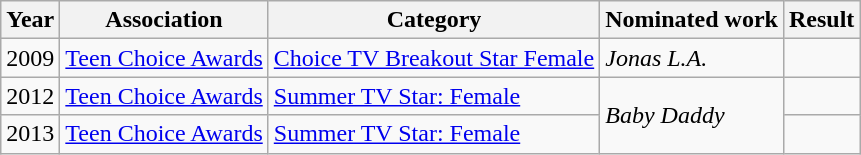<table class="wikitable plainrowheaders sortable">
<tr>
<th scope="col">Year</th>
<th scope="col">Association</th>
<th scope="col">Category</th>
<th scope="col">Nominated work</th>
<th scope="col">Result</th>
</tr>
<tr>
<td>2009</td>
<td><a href='#'>Teen Choice Awards</a></td>
<td><a href='#'>Choice TV Breakout Star Female</a></td>
<td><em>Jonas L.A.</em></td>
<td></td>
</tr>
<tr>
<td>2012</td>
<td><a href='#'>Teen Choice Awards</a></td>
<td><a href='#'>Summer TV Star: Female</a></td>
<td rowspan=2><em>Baby Daddy</em></td>
<td></td>
</tr>
<tr>
<td>2013</td>
<td><a href='#'>Teen Choice Awards</a></td>
<td><a href='#'>Summer TV Star: Female</a></td>
<td></td>
</tr>
</table>
